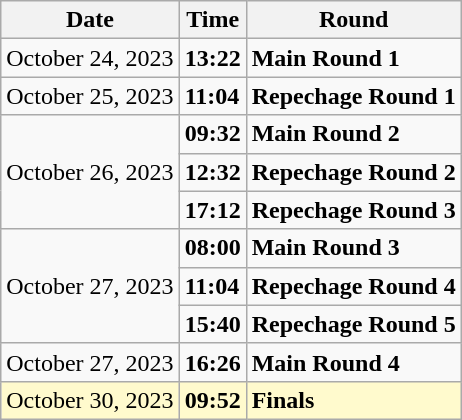<table class="wikitable">
<tr>
<th>Date</th>
<th>Time</th>
<th>Round</th>
</tr>
<tr>
<td>October 24, 2023</td>
<td><strong>13:22</strong></td>
<td><strong>Main Round 1</strong></td>
</tr>
<tr>
<td>October 25, 2023</td>
<td><strong>11:04</strong></td>
<td><strong>Repechage Round 1</strong></td>
</tr>
<tr>
<td rowspan="3">October 26, 2023</td>
<td><strong>09:32</strong></td>
<td><strong>Main Round 2</strong></td>
</tr>
<tr>
<td><strong>12:32</strong></td>
<td><strong>Repechage Round 2</strong></td>
</tr>
<tr>
<td><strong>17:12</strong></td>
<td><strong>Repechage Round 3</strong></td>
</tr>
<tr>
<td rowspan="3">October 27, 2023</td>
<td><strong>08:00</strong></td>
<td><strong>Main Round 3</strong></td>
</tr>
<tr>
<td><strong>11:04</strong></td>
<td><strong>Repechage Round 4</strong></td>
</tr>
<tr>
<td><strong>15:40</strong></td>
<td><strong>Repechage Round 5</strong></td>
</tr>
<tr>
<td>October 27, 2023</td>
<td><strong>16:26</strong></td>
<td><strong>Main Round 4</strong></td>
</tr>
<tr style=background:lemonchiffon>
<td>October 30, 2023</td>
<td><strong>09:52</strong></td>
<td><strong>Finals</strong></td>
</tr>
</table>
